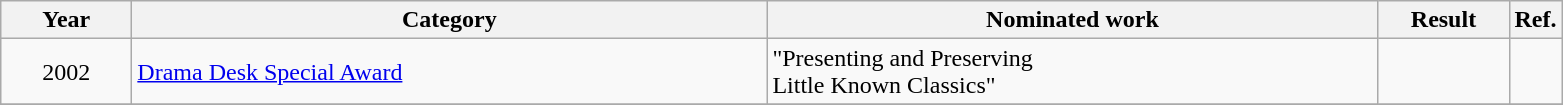<table class=wikitable>
<tr>
<th scope="col" style="width:5em;">Year</th>
<th scope="col" style="width:26em;">Category</th>
<th scope="col" style="width:25em;">Nominated work</th>
<th scope="col" style="width:5em;">Result</th>
<th>Ref.</th>
</tr>
<tr>
<td style="text-align:center;">2002</td>
<td><a href='#'>Drama Desk Special Award</a></td>
<td>"Presenting and Preserving<br> Little Known Classics"</td>
<td></td>
<td></td>
</tr>
<tr>
</tr>
</table>
